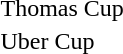<table>
<tr>
<td rowspan="2">Thomas Cup</td>
<td rowspan=2;align="left"></td>
<td rowspan=2;align="left"></td>
<td align="left"></td>
</tr>
<tr>
<td align="left"></td>
</tr>
<tr>
<td rowspan="2">Uber Cup</td>
<td rowspan=2;align="left"></td>
<td rowspan=2;align="left"></td>
<td align="left"></td>
</tr>
<tr>
<td align="left"></td>
</tr>
<tr>
</tr>
</table>
